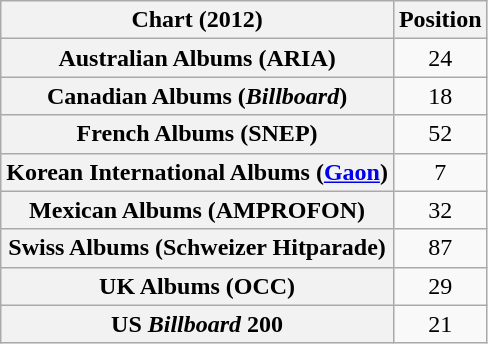<table class="wikitable sortable plainrowheaders" style="text-align:center;">
<tr>
<th>Chart (2012)</th>
<th>Position</th>
</tr>
<tr>
<th scope="row">Australian Albums (ARIA)</th>
<td style="text-align:center;">24</td>
</tr>
<tr>
<th scope="row">Canadian Albums (<em>Billboard</em>)</th>
<td style="text-align:center;">18</td>
</tr>
<tr>
<th scope="row">French Albums (SNEP)</th>
<td style="text-align:center;">52</td>
</tr>
<tr>
<th scope="row">Korean International Albums (<a href='#'>Gaon</a>)</th>
<td style="text-align:center;">7</td>
</tr>
<tr>
<th scope="row">Mexican Albums (AMPROFON)</th>
<td style="text-align:center;">32</td>
</tr>
<tr>
<th scope="row">Swiss Albums (Schweizer Hitparade)</th>
<td style="text-align:center;">87</td>
</tr>
<tr>
<th scope="row">UK Albums (OCC)</th>
<td style="text-align:center;">29</td>
</tr>
<tr>
<th scope="row">US <em>Billboard</em> 200</th>
<td style="text-align:center;">21</td>
</tr>
</table>
